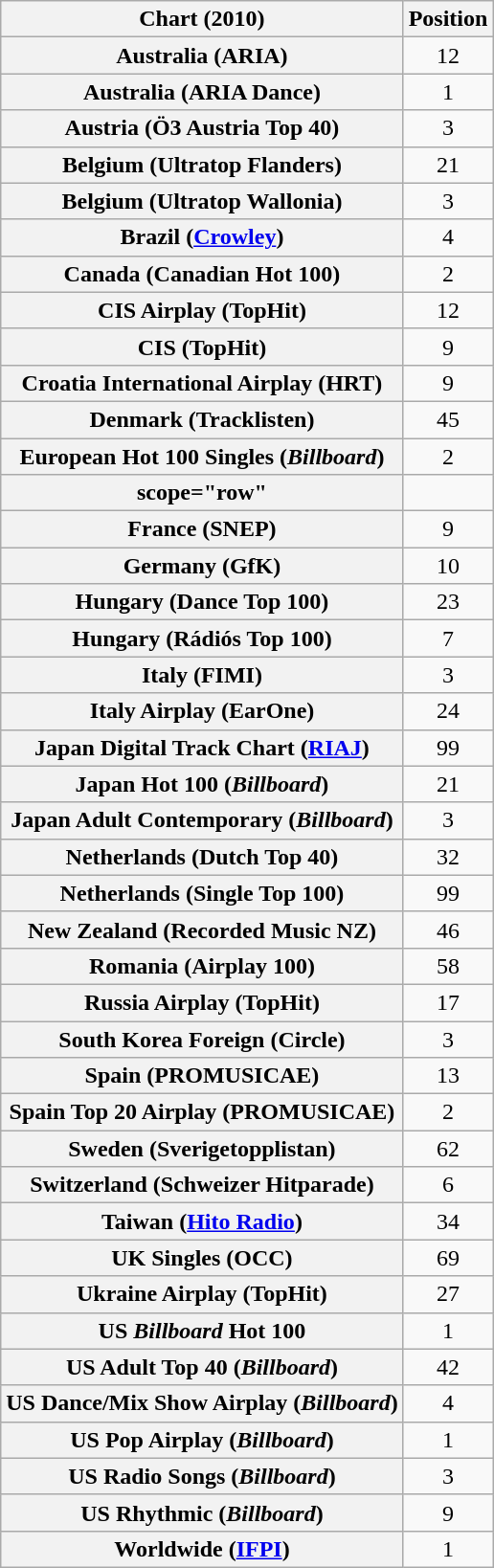<table class="wikitable sortable plainrowheaders">
<tr>
<th scope="col">Chart (2010)</th>
<th scope="col">Position</th>
</tr>
<tr>
<th scope="row">Australia (ARIA)</th>
<td style="text-align:center;">12</td>
</tr>
<tr>
<th scope="row">Australia (ARIA Dance)</th>
<td style="text-align:center;">1</td>
</tr>
<tr>
<th scope="row">Austria (Ö3 Austria Top 40)</th>
<td style="text-align:center;">3</td>
</tr>
<tr>
<th scope="row">Belgium (Ultratop Flanders)</th>
<td style="text-align:center;">21</td>
</tr>
<tr>
<th scope="row">Belgium (Ultratop Wallonia)</th>
<td style="text-align:center;">3</td>
</tr>
<tr>
<th scope="row">Brazil (<a href='#'>Crowley</a>)</th>
<td style="text-align:center;">4</td>
</tr>
<tr>
<th scope="row">Canada (Canadian Hot 100)</th>
<td style="text-align:center;">2</td>
</tr>
<tr>
<th scope="row">CIS Airplay (TopHit)</th>
<td style="text-align:center;">12</td>
</tr>
<tr>
<th scope="row">CIS (TopHit)</th>
<td style="text-align:center;">9</td>
</tr>
<tr>
<th scope="row">Croatia International Airplay (HRT)</th>
<td style="text-align:center;">9</td>
</tr>
<tr>
<th scope="row">Denmark (Tracklisten)</th>
<td style="text-align:center;">45</td>
</tr>
<tr>
<th scope="row">European Hot 100 Singles (<em>Billboard</em>)</th>
<td style="text-align:center;">2</td>
</tr>
<tr>
<th>scope="row" </th>
</tr>
<tr>
<th scope="row">France (SNEP)</th>
<td style="text-align:center;">9</td>
</tr>
<tr>
<th scope="row">Germany (GfK)</th>
<td style="text-align:center;">10</td>
</tr>
<tr>
<th scope="row">Hungary (Dance Top 100)</th>
<td style="text-align:center;">23</td>
</tr>
<tr>
<th scope="row">Hungary (Rádiós Top 100)</th>
<td style="text-align:center;">7</td>
</tr>
<tr>
<th scope="row">Italy (FIMI)</th>
<td style="text-align:center;">3</td>
</tr>
<tr>
<th scope="row">Italy Airplay (EarOne)</th>
<td style="text-align:center;">24</td>
</tr>
<tr>
<th scope="row">Japan Digital Track Chart (<a href='#'>RIAJ</a>)</th>
<td style="text-align:center;">99</td>
</tr>
<tr>
<th scope="row">Japan Hot 100 (<em>Billboard</em>)</th>
<td style="text-align:center;">21</td>
</tr>
<tr>
<th scope="row">Japan Adult Contemporary (<em>Billboard</em>)</th>
<td style="text-align:center;">3</td>
</tr>
<tr>
<th scope="row">Netherlands (Dutch Top 40)</th>
<td style="text-align:center;">32</td>
</tr>
<tr>
<th scope="row">Netherlands (Single Top 100)</th>
<td style="text-align:center;">99</td>
</tr>
<tr>
<th scope="row">New Zealand (Recorded Music NZ)</th>
<td style="text-align:center;">46</td>
</tr>
<tr>
<th scope="row">Romania (Airplay 100)</th>
<td style="text-align:center;">58</td>
</tr>
<tr>
<th scope="row">Russia Airplay (TopHit)</th>
<td style="text-align:center;">17</td>
</tr>
<tr>
<th scope="row">South Korea Foreign (Circle)</th>
<td style="text-align:center;">3</td>
</tr>
<tr>
<th scope="row">Spain (PROMUSICAE)</th>
<td style="text-align:center;">13</td>
</tr>
<tr>
<th scope="row">Spain Top 20 Airplay (PROMUSICAE)</th>
<td style="text-align:center;">2</td>
</tr>
<tr>
<th scope="row">Sweden (Sverigetopplistan)</th>
<td style="text-align:center;">62</td>
</tr>
<tr>
<th scope="row">Switzerland (Schweizer Hitparade)</th>
<td style="text-align:center;">6</td>
</tr>
<tr>
<th scope="row">Taiwan (<a href='#'>Hito Radio</a>)</th>
<td style="text-align:center;">34</td>
</tr>
<tr>
<th scope="row">UK Singles (OCC)</th>
<td style="text-align:center;">69</td>
</tr>
<tr>
<th scope="row">Ukraine Airplay (TopHit)</th>
<td style="text-align:center;">27</td>
</tr>
<tr>
<th scope="row">US <em>Billboard</em> Hot 100</th>
<td style="text-align:center;">1</td>
</tr>
<tr>
<th scope="row">US Adult Top 40 (<em>Billboard</em>)</th>
<td style="text-align:center;">42</td>
</tr>
<tr>
<th scope="row">US Dance/Mix Show Airplay (<em>Billboard</em>)</th>
<td style="text-align:center;">4</td>
</tr>
<tr>
<th scope="row">US Pop Airplay (<em>Billboard</em>)</th>
<td style="text-align:center;">1</td>
</tr>
<tr>
<th scope="row">US Radio Songs (<em>Billboard</em>)</th>
<td style="text-align:center;">3</td>
</tr>
<tr>
<th scope="row">US Rhythmic (<em>Billboard</em>)</th>
<td style="text-align:center;">9</td>
</tr>
<tr>
<th scope="row">Worldwide (<a href='#'>IFPI</a>)</th>
<td style="text-align:center;">1</td>
</tr>
</table>
